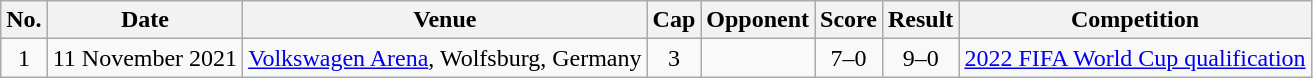<table class="wikitable">
<tr>
<th scope=col>No.</th>
<th scope=col>Date</th>
<th scope=col>Venue</th>
<th scope=col>Cap</th>
<th scope=col>Opponent</th>
<th scope=col>Score</th>
<th scope=col>Result</th>
<th scope=col>Competition</th>
</tr>
<tr>
<td align=center>1</td>
<td>11 November 2021</td>
<td><a href='#'>Volkswagen Arena</a>, Wolfsburg, Germany</td>
<td align=center>3</td>
<td></td>
<td align=center>7–0</td>
<td align=center>9–0</td>
<td><a href='#'>2022 FIFA World Cup qualification</a></td>
</tr>
</table>
